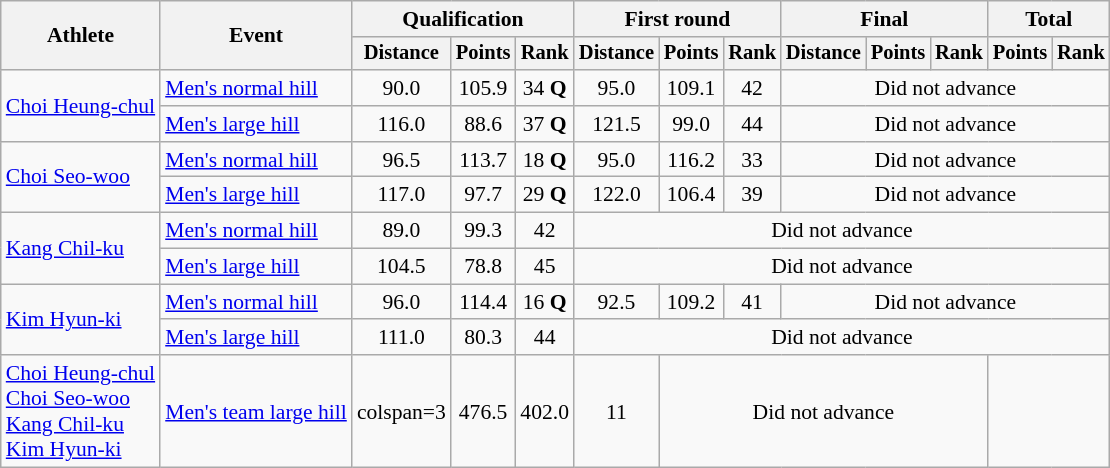<table class="wikitable" style="font-size:90%">
<tr>
<th rowspan=2>Athlete</th>
<th rowspan=2>Event</th>
<th colspan=3>Qualification</th>
<th colspan=3>First round</th>
<th colspan=3>Final</th>
<th colspan=2>Total</th>
</tr>
<tr style="font-size:95%">
<th>Distance</th>
<th>Points</th>
<th>Rank</th>
<th>Distance</th>
<th>Points</th>
<th>Rank</th>
<th>Distance</th>
<th>Points</th>
<th>Rank</th>
<th>Points</th>
<th>Rank</th>
</tr>
<tr align=center>
<td align=left rowspan=2><a href='#'>Choi Heung-chul</a></td>
<td align=left><a href='#'>Men's normal hill</a></td>
<td>90.0</td>
<td>105.9</td>
<td>34 <strong>Q</strong></td>
<td>95.0</td>
<td>109.1</td>
<td>42</td>
<td colspan=5>Did not advance</td>
</tr>
<tr align=center>
<td align=left><a href='#'>Men's large hill</a></td>
<td>116.0</td>
<td>88.6</td>
<td>37 <strong>Q</strong></td>
<td>121.5</td>
<td>99.0</td>
<td>44</td>
<td colspan=5>Did not advance</td>
</tr>
<tr align=center>
<td align=left rowspan=2><a href='#'>Choi Seo-woo</a></td>
<td align=left><a href='#'>Men's normal hill</a></td>
<td>96.5</td>
<td>113.7</td>
<td>18 <strong>Q</strong></td>
<td>95.0</td>
<td>116.2</td>
<td>33</td>
<td colspan=5>Did not advance</td>
</tr>
<tr align=center>
<td align=left><a href='#'>Men's large hill</a></td>
<td>117.0</td>
<td>97.7</td>
<td>29 <strong>Q</strong></td>
<td>122.0</td>
<td>106.4</td>
<td>39</td>
<td colspan=5>Did not advance</td>
</tr>
<tr align=center>
<td align=left rowspan=2><a href='#'>Kang Chil-ku</a></td>
<td align=left><a href='#'>Men's normal hill</a></td>
<td>89.0</td>
<td>99.3</td>
<td>42</td>
<td colspan=8>Did not advance</td>
</tr>
<tr align=center>
<td align=left><a href='#'>Men's large hill</a></td>
<td>104.5</td>
<td>78.8</td>
<td>45</td>
<td colspan=8>Did not advance</td>
</tr>
<tr align=center>
<td align=left rowspan=2><a href='#'>Kim Hyun-ki</a></td>
<td align=left><a href='#'>Men's normal hill</a></td>
<td>96.0</td>
<td>114.4</td>
<td>16 <strong>Q</strong></td>
<td>92.5</td>
<td>109.2</td>
<td>41</td>
<td colspan=5>Did not advance</td>
</tr>
<tr align=center>
<td align=left><a href='#'>Men's large hill</a></td>
<td>111.0</td>
<td>80.3</td>
<td>44</td>
<td colspan=8>Did not advance</td>
</tr>
<tr align=center>
<td align=left><a href='#'>Choi Heung-chul</a><br><a href='#'>Choi Seo-woo</a><br><a href='#'>Kang Chil-ku</a><br><a href='#'>Kim Hyun-ki</a></td>
<td align=left><a href='#'>Men's team large hill</a></td>
<td>colspan=3 </td>
<td>476.5</td>
<td>402.0</td>
<td>11</td>
<td colspan=5>Did not advance</td>
</tr>
</table>
